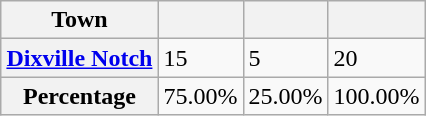<table class="wikitable sortable" style=margin:auto;margin:auto>
<tr valign=bottom>
<th>Town</th>
<th></th>
<th></th>
<th></th>
</tr>
<tr>
<th><a href='#'>Dixville Notch</a></th>
<td>15</td>
<td>5</td>
<td>20</td>
</tr>
<tr>
<th>Percentage</th>
<td>75.00%</td>
<td>25.00%</td>
<td>100.00%</td>
</tr>
</table>
